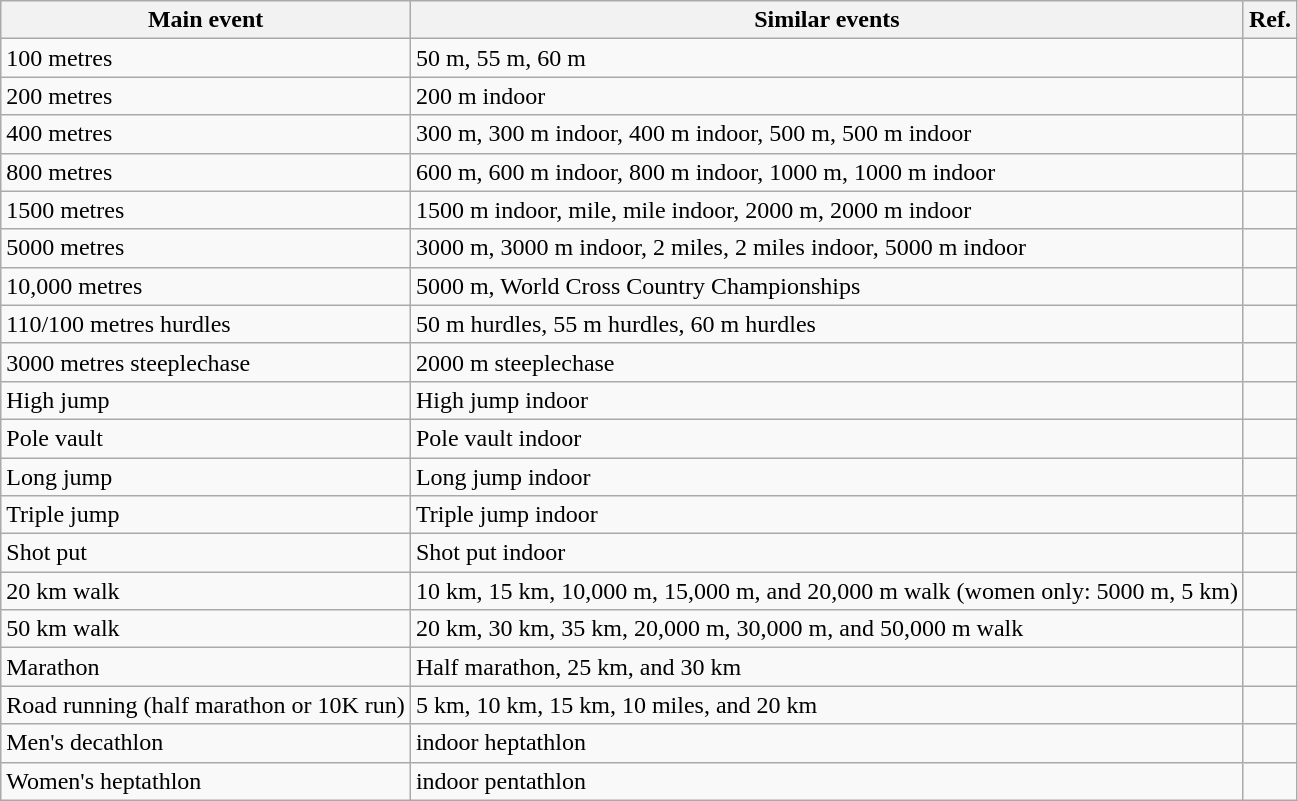<table class=wikitable>
<tr>
<th>Main event</th>
<th>Similar events</th>
<th>Ref.</th>
</tr>
<tr>
<td>100 metres</td>
<td>50 m, 55 m, 60 m</td>
<td></td>
</tr>
<tr>
<td>200 metres</td>
<td>200 m indoor</td>
<td></td>
</tr>
<tr>
<td>400 metres</td>
<td>300 m, 300 m indoor, 400 m indoor, 500 m, 500 m indoor</td>
<td></td>
</tr>
<tr>
<td>800 metres</td>
<td>600 m, 600 m indoor, 800 m indoor, 1000 m, 1000 m indoor</td>
<td></td>
</tr>
<tr>
<td>1500 metres</td>
<td>1500 m indoor, mile, mile indoor, 2000 m, 2000 m indoor</td>
<td></td>
</tr>
<tr>
<td>5000 metres</td>
<td>3000 m, 3000 m indoor, 2 miles, 2 miles indoor, 5000 m indoor</td>
<td></td>
</tr>
<tr>
<td>10,000 metres</td>
<td>5000 m, World Cross Country Championships</td>
<td></td>
</tr>
<tr>
<td>110/100 metres hurdles</td>
<td>50 m hurdles, 55 m hurdles, 60 m hurdles</td>
<td></td>
</tr>
<tr>
<td>3000 metres steeplechase</td>
<td>2000 m steeplechase</td>
<td></td>
</tr>
<tr>
<td>High jump</td>
<td>High jump indoor</td>
<td></td>
</tr>
<tr>
<td>Pole vault</td>
<td>Pole vault indoor</td>
<td></td>
</tr>
<tr>
<td>Long jump</td>
<td>Long jump indoor</td>
<td></td>
</tr>
<tr>
<td>Triple jump</td>
<td>Triple jump indoor</td>
<td></td>
</tr>
<tr>
<td>Shot put</td>
<td>Shot put indoor</td>
<td></td>
</tr>
<tr>
<td>20 km walk</td>
<td>10 km, 15 km, 10,000 m, 15,000 m, and 20,000 m walk (women only: 5000 m, 5 km)</td>
<td></td>
</tr>
<tr>
<td>50 km walk</td>
<td>20 km, 30 km, 35 km, 20,000 m, 30,000 m, and 50,000 m walk</td>
<td></td>
</tr>
<tr>
<td>Marathon</td>
<td>Half marathon, 25 km, and 30 km</td>
<td></td>
</tr>
<tr>
<td>Road running (half marathon or 10K run)</td>
<td>5 km, 10 km, 15 km, 10 miles, and 20 km</td>
<td></td>
</tr>
<tr>
<td>Men's decathlon</td>
<td>indoor heptathlon</td>
<td></td>
</tr>
<tr>
<td>Women's heptathlon</td>
<td>indoor pentathlon</td>
<td></td>
</tr>
</table>
